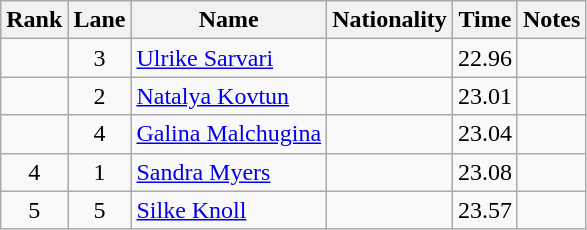<table class="wikitable sortable" style="text-align:center">
<tr>
<th>Rank</th>
<th>Lane</th>
<th>Name</th>
<th>Nationality</th>
<th>Time</th>
<th>Notes</th>
</tr>
<tr>
<td></td>
<td>3</td>
<td align="left"><a href='#'>Ulrike Sarvari</a></td>
<td align=left></td>
<td>22.96</td>
<td></td>
</tr>
<tr>
<td></td>
<td>2</td>
<td align="left"><a href='#'>Natalya Kovtun</a></td>
<td align=left></td>
<td>23.01</td>
<td></td>
</tr>
<tr>
<td></td>
<td>4</td>
<td align="left"><a href='#'>Galina Malchugina</a></td>
<td align=left></td>
<td>23.04</td>
<td></td>
</tr>
<tr>
<td>4</td>
<td>1</td>
<td align="left"><a href='#'>Sandra Myers</a></td>
<td align=left></td>
<td>23.08</td>
<td></td>
</tr>
<tr>
<td>5</td>
<td>5</td>
<td align="left"><a href='#'>Silke Knoll</a></td>
<td align=left></td>
<td>23.57</td>
<td></td>
</tr>
</table>
